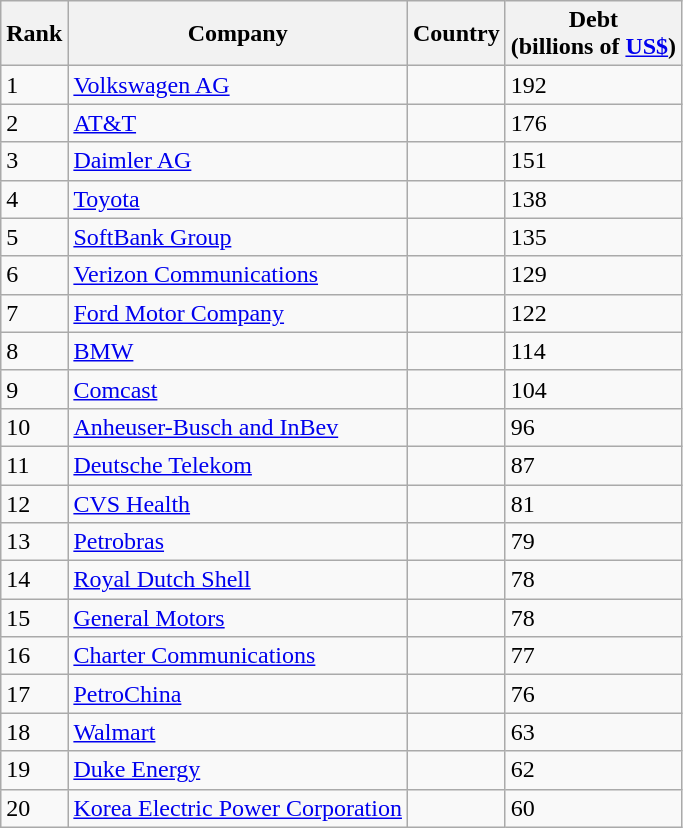<table class="wikitable sortable">
<tr>
<th>Rank</th>
<th>Company</th>
<th>Country</th>
<th>Debt <br>(billions of <a href='#'>US$</a>)</th>
</tr>
<tr>
<td>1</td>
<td><a href='#'>Volkswagen AG</a></td>
<td></td>
<td>192</td>
</tr>
<tr>
<td>2</td>
<td><a href='#'>AT&T</a></td>
<td></td>
<td>176</td>
</tr>
<tr>
<td>3</td>
<td><a href='#'>Daimler AG</a></td>
<td></td>
<td>151</td>
</tr>
<tr>
<td>4</td>
<td><a href='#'>Toyota</a></td>
<td></td>
<td>138</td>
</tr>
<tr>
<td>5</td>
<td><a href='#'>SoftBank Group</a></td>
<td></td>
<td>135</td>
</tr>
<tr>
<td>6</td>
<td><a href='#'>Verizon Communications</a></td>
<td></td>
<td>129</td>
</tr>
<tr>
<td>7</td>
<td><a href='#'>Ford Motor Company</a></td>
<td></td>
<td>122</td>
</tr>
<tr>
<td>8</td>
<td><a href='#'>BMW</a></td>
<td></td>
<td>114</td>
</tr>
<tr>
<td>9</td>
<td><a href='#'>Comcast</a></td>
<td></td>
<td>104</td>
</tr>
<tr>
<td>10</td>
<td><a href='#'>Anheuser-Busch and InBev</a></td>
<td></td>
<td>96</td>
</tr>
<tr>
<td>11</td>
<td><a href='#'>Deutsche Telekom</a></td>
<td></td>
<td>87</td>
</tr>
<tr>
<td>12</td>
<td><a href='#'>CVS Health</a></td>
<td></td>
<td>81</td>
</tr>
<tr>
<td>13</td>
<td><a href='#'>Petrobras</a></td>
<td></td>
<td>79</td>
</tr>
<tr>
<td>14</td>
<td><a href='#'>Royal Dutch Shell</a></td>
<td></td>
<td>78</td>
</tr>
<tr>
<td>15</td>
<td><a href='#'>General Motors</a></td>
<td></td>
<td>78</td>
</tr>
<tr>
<td>16</td>
<td><a href='#'>Charter Communications</a></td>
<td></td>
<td>77</td>
</tr>
<tr>
<td>17</td>
<td><a href='#'>PetroChina</a></td>
<td></td>
<td>76</td>
</tr>
<tr>
<td>18</td>
<td><a href='#'>Walmart</a></td>
<td></td>
<td>63</td>
</tr>
<tr>
<td>19</td>
<td><a href='#'>Duke Energy</a></td>
<td></td>
<td>62</td>
</tr>
<tr>
<td>20</td>
<td><a href='#'>Korea Electric Power Corporation</a></td>
<td></td>
<td>60</td>
</tr>
</table>
